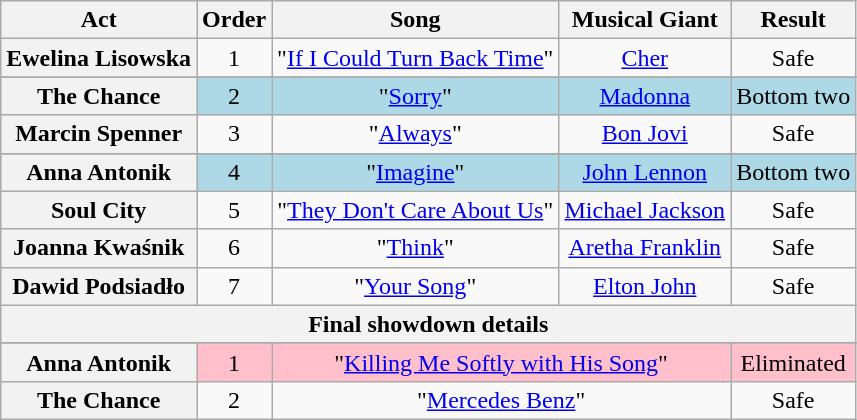<table class="wikitable plainrowheaders" style="text-align:center;">
<tr>
<th scope="col">Act</th>
<th scope="col">Order</th>
<th scope="col">Song</th>
<th scope="col">Musical Giant</th>
<th scope="col">Result</th>
</tr>
<tr>
<th scope="row">Ewelina Lisowska</th>
<td>1</td>
<td>"<a href='#'>If I Could Turn Back Time</a>"</td>
<td><a href='#'>Cher</a></td>
<td>Safe</td>
</tr>
<tr>
</tr>
<tr bgcolor="lightblue">
<th scope="row">The Chance</th>
<td>2</td>
<td>"<a href='#'>Sorry</a>"</td>
<td><a href='#'>Madonna</a></td>
<td>Bottom two</td>
</tr>
<tr>
<th scope="row">Marcin Spenner</th>
<td>3</td>
<td>"<a href='#'>Always</a>"</td>
<td><a href='#'>Bon Jovi</a></td>
<td>Safe</td>
</tr>
<tr>
</tr>
<tr bgcolor="lightblue">
<th scope="row">Anna Antonik</th>
<td>4</td>
<td>"<a href='#'>Imagine</a>"</td>
<td><a href='#'>John Lennon</a></td>
<td>Bottom two</td>
</tr>
<tr>
<th scope="row">Soul City</th>
<td>5</td>
<td>"<a href='#'>They Don't Care About Us</a>"</td>
<td><a href='#'>Michael Jackson</a></td>
<td>Safe</td>
</tr>
<tr>
<th scope="row">Joanna Kwaśnik</th>
<td>6</td>
<td>"<a href='#'>Think</a>"</td>
<td><a href='#'>Aretha Franklin</a></td>
<td>Safe</td>
</tr>
<tr>
<th scope="row">Dawid Podsiadło</th>
<td>7</td>
<td>"<a href='#'>Your Song</a>"</td>
<td><a href='#'>Elton John</a></td>
<td>Safe</td>
</tr>
<tr>
<th colspan="5">Final showdown details</th>
</tr>
<tr>
</tr>
<tr style="background:pink;">
<th scope="row">Anna Antonik</th>
<td>1</td>
<td colspan="2">"<a href='#'>Killing Me Softly with His Song</a>"</td>
<td>Eliminated</td>
</tr>
<tr>
<th scope="row">The Chance</th>
<td>2</td>
<td colspan="2">"<a href='#'>Mercedes Benz</a>"</td>
<td>Safe</td>
</tr>
</table>
